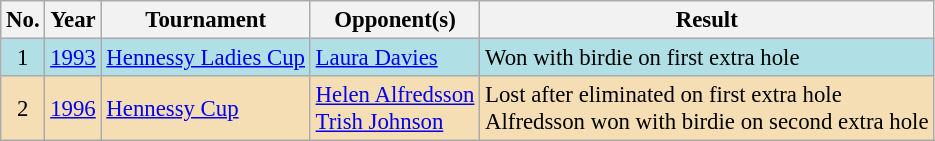<table class="wikitable" style="font-size:95%;">
<tr>
<th>No.</th>
<th>Year</th>
<th>Tournament</th>
<th>Opponent(s)</th>
<th>Result</th>
</tr>
<tr style="background:#B0E0E6;">
<td align=center>1</td>
<td><a href='#'>1993</a></td>
<td><a href='#'>Hennessy Ladies Cup</a></td>
<td> <a href='#'>Laura Davies</a></td>
<td>Won with birdie on first extra hole</td>
</tr>
<tr style="background:#F5DEB3;">
<td align=center>2</td>
<td><a href='#'>1996</a></td>
<td><a href='#'>Hennessy Cup</a></td>
<td> <a href='#'>Helen Alfredsson</a><br> <a href='#'>Trish Johnson</a></td>
<td>Lost after eliminated on first extra hole<br>Alfredsson won with birdie on second extra hole</td>
</tr>
</table>
